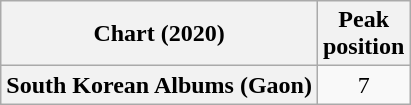<table class="wikitable plainrowheaders" style="text-align:center">
<tr>
<th>Chart (2020)</th>
<th>Peak<br>position</th>
</tr>
<tr>
<th scope="row">South Korean Albums (Gaon)</th>
<td align="center">7</td>
</tr>
</table>
